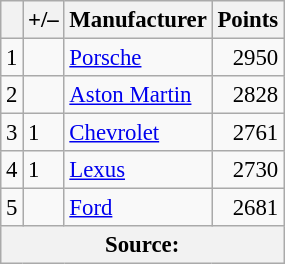<table class="wikitable" style="font-size: 95%;">
<tr>
<th scope="col"></th>
<th scope="col">+/–</th>
<th scope="col">Manufacturer</th>
<th scope="col">Points</th>
</tr>
<tr>
<td align=center>1</td>
<td align="left"></td>
<td> <a href='#'>Porsche</a></td>
<td align=right>2950</td>
</tr>
<tr>
<td align=center>2</td>
<td align="left"></td>
<td> <a href='#'>Aston Martin</a></td>
<td align=right>2828</td>
</tr>
<tr>
<td align=center>3</td>
<td align="left"> 1</td>
<td> <a href='#'>Chevrolet</a></td>
<td align=right>2761</td>
</tr>
<tr>
<td align=center>4</td>
<td align="left"> 1</td>
<td> <a href='#'>Lexus</a></td>
<td align=right>2730</td>
</tr>
<tr>
<td align=center>5</td>
<td align="left"></td>
<td> <a href='#'>Ford</a></td>
<td align=right>2681</td>
</tr>
<tr>
<th colspan=5>Source:</th>
</tr>
</table>
